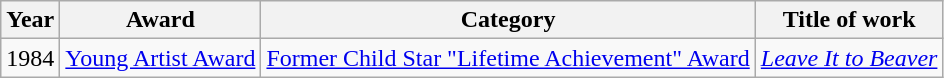<table class="wikitable sortable">
<tr>
<th>Year</th>
<th>Award</th>
<th>Category</th>
<th>Title of work</th>
</tr>
<tr>
<td>1984</td>
<td><a href='#'>Young Artist Award</a></td>
<td><a href='#'>Former Child Star "Lifetime Achievement" Award</a></td>
<td><em><a href='#'>Leave It to Beaver</a></em></td>
</tr>
</table>
